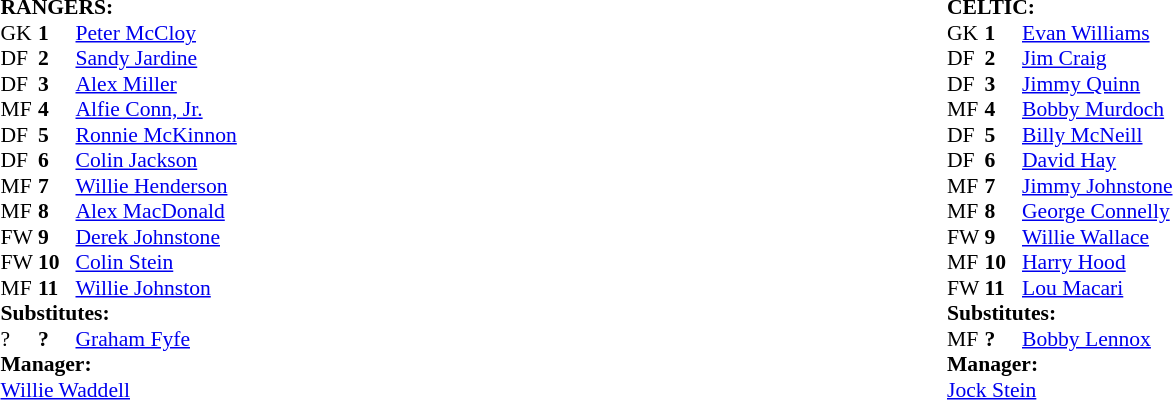<table width="100%">
<tr>
<td valign="top" width="50%"><br><table style="font-size: 90%" cellspacing="0" cellpadding="0">
<tr>
<td colspan="4"><strong>RANGERS:</strong></td>
</tr>
<tr>
<th width="25"></th>
<th width="25"></th>
</tr>
<tr>
<td>GK</td>
<td><strong>1</strong></td>
<td><a href='#'>Peter McCloy</a></td>
</tr>
<tr>
<td>DF</td>
<td><strong>2</strong></td>
<td><a href='#'>Sandy Jardine</a></td>
</tr>
<tr>
<td>DF</td>
<td><strong>3</strong></td>
<td><a href='#'>Alex Miller</a></td>
</tr>
<tr>
<td>MF</td>
<td><strong>4</strong></td>
<td><a href='#'>Alfie Conn, Jr.</a></td>
</tr>
<tr>
<td>DF</td>
<td><strong>5</strong></td>
<td><a href='#'>Ronnie McKinnon</a></td>
</tr>
<tr>
<td>DF</td>
<td><strong>6</strong></td>
<td><a href='#'>Colin Jackson</a></td>
</tr>
<tr>
<td>MF</td>
<td><strong>7</strong></td>
<td><a href='#'>Willie Henderson</a></td>
</tr>
<tr>
<td>MF</td>
<td><strong>8</strong></td>
<td><a href='#'>Alex MacDonald</a></td>
</tr>
<tr>
<td>FW</td>
<td><strong>9</strong></td>
<td><a href='#'>Derek Johnstone</a></td>
</tr>
<tr>
<td>FW</td>
<td><strong>10</strong></td>
<td><a href='#'>Colin Stein</a></td>
</tr>
<tr>
<td>MF</td>
<td><strong>11</strong></td>
<td><a href='#'>Willie Johnston</a></td>
</tr>
<tr>
<td colspan=4><strong>Substitutes:</strong></td>
</tr>
<tr>
<td>?</td>
<td><strong>?</strong></td>
<td><a href='#'>Graham Fyfe</a></td>
</tr>
<tr>
<td colspan=4><strong>Manager:</strong></td>
</tr>
<tr>
<td colspan="4"><a href='#'>Willie Waddell</a></td>
</tr>
</table>
</td>
<td valign="top" width="50%"><br><table style="font-size: 90%" cellspacing="0" cellpadding="0">
<tr>
<td colspan="4"><strong>CELTIC:</strong></td>
</tr>
<tr>
<th width="25"></th>
<th width="25"></th>
</tr>
<tr>
<td>GK</td>
<td><strong>1</strong></td>
<td><a href='#'>Evan Williams</a></td>
</tr>
<tr>
<td>DF</td>
<td><strong>2</strong></td>
<td><a href='#'>Jim Craig</a></td>
</tr>
<tr>
<td>DF</td>
<td><strong>3</strong></td>
<td><a href='#'>Jimmy Quinn</a></td>
</tr>
<tr>
<td>MF</td>
<td><strong>4</strong></td>
<td><a href='#'>Bobby Murdoch</a></td>
</tr>
<tr>
<td>DF</td>
<td><strong>5</strong></td>
<td><a href='#'>Billy McNeill</a></td>
</tr>
<tr>
<td>DF</td>
<td><strong>6</strong></td>
<td><a href='#'>David Hay</a></td>
</tr>
<tr>
<td>MF</td>
<td><strong>7</strong></td>
<td><a href='#'>Jimmy Johnstone</a></td>
</tr>
<tr>
<td>MF</td>
<td><strong>8</strong></td>
<td><a href='#'>George Connelly</a></td>
</tr>
<tr>
<td>FW</td>
<td><strong>9</strong></td>
<td><a href='#'>Willie Wallace</a></td>
</tr>
<tr>
<td>MF</td>
<td><strong>10</strong></td>
<td><a href='#'>Harry Hood</a></td>
<td></td>
</tr>
<tr>
<td>FW</td>
<td><strong>11</strong></td>
<td><a href='#'>Lou Macari</a></td>
</tr>
<tr>
<td colspan=4><strong>Substitutes:</strong></td>
</tr>
<tr>
<td>MF</td>
<td><strong>?</strong></td>
<td><a href='#'>Bobby Lennox</a></td>
<td></td>
</tr>
<tr>
<td colspan=4><strong>Manager:</strong></td>
</tr>
<tr>
<td colspan="4"><a href='#'>Jock Stein</a></td>
</tr>
</table>
</td>
</tr>
</table>
